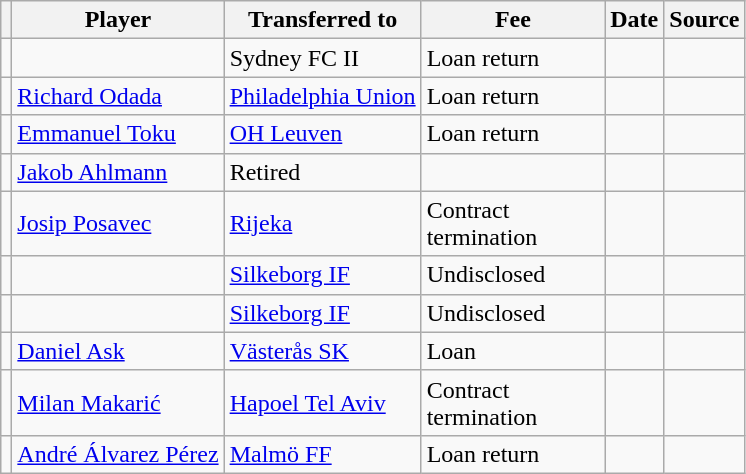<table class="wikitable plainrowheaders sortable">
<tr>
<th></th>
<th scope="col">Player</th>
<th>Transferred to</th>
<th style="width: 115px;">Fee</th>
<th scope="col">Date</th>
<th scope="col">Source</th>
</tr>
<tr>
<td align="center"></td>
<td> </td>
<td> Sydney FC II</td>
<td>Loan return</td>
<td></td>
<td></td>
</tr>
<tr>
<td align="center"></td>
<td> <a href='#'>Richard Odada</a></td>
<td> <a href='#'>Philadelphia Union</a></td>
<td>Loan return</td>
<td></td>
<td></td>
</tr>
<tr>
<td align="center"></td>
<td> <a href='#'>Emmanuel Toku</a></td>
<td> <a href='#'>OH Leuven</a></td>
<td>Loan return</td>
<td></td>
<td></td>
</tr>
<tr>
<td align="center"></td>
<td> <a href='#'>Jakob Ahlmann</a></td>
<td>Retired</td>
<td></td>
<td></td>
<td></td>
</tr>
<tr>
<td align="center"></td>
<td> <a href='#'>Josip Posavec</a></td>
<td> <a href='#'>Rijeka</a></td>
<td>Contract termination</td>
<td></td>
<td></td>
</tr>
<tr>
<td align="center"></td>
<td> </td>
<td> <a href='#'>Silkeborg IF</a></td>
<td>Undisclosed</td>
<td></td>
<td></td>
</tr>
<tr>
<td align="center"></td>
<td> </td>
<td> <a href='#'>Silkeborg IF</a></td>
<td>Undisclosed</td>
<td></td>
<td></td>
</tr>
<tr>
<td align="center"></td>
<td> <a href='#'>Daniel Ask</a></td>
<td> <a href='#'>Västerås SK</a></td>
<td>Loan</td>
<td></td>
<td></td>
</tr>
<tr>
<td align="center"></td>
<td> <a href='#'>Milan Makarić</a></td>
<td> <a href='#'>Hapoel Tel Aviv</a></td>
<td>Contract termination</td>
<td></td>
<td></td>
</tr>
<tr>
<td align="center"></td>
<td> <a href='#'>André Álvarez Pérez</a></td>
<td> <a href='#'>Malmö FF</a></td>
<td>Loan return</td>
<td></td>
<td></td>
</tr>
</table>
